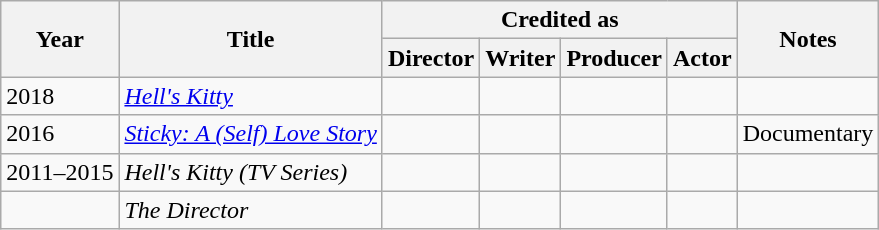<table class="wikitable sortable">
<tr>
<th rowspan="2">Year</th>
<th rowspan="2">Title</th>
<th colspan="4">Credited as</th>
<th rowspan="2">Notes</th>
</tr>
<tr>
<th>Director</th>
<th>Writer</th>
<th>Producer</th>
<th>Actor</th>
</tr>
<tr>
<td>2018</td>
<td><em><a href='#'>Hell's Kitty</a></em></td>
<td></td>
<td></td>
<td></td>
<td></td>
<td></td>
</tr>
<tr>
<td>2016</td>
<td><em><a href='#'>Sticky: A (Self) Love Story</a></em></td>
<td></td>
<td></td>
<td></td>
<td></td>
<td>Documentary</td>
</tr>
<tr>
<td>2011–2015</td>
<td><em>Hell's Kitty (TV Series)</em></td>
<td></td>
<td></td>
<td></td>
<td></td>
<td></td>
</tr>
<tr>
<td></td>
<td><em>The Director</em></td>
<td></td>
<td></td>
<td></td>
<td></td>
<td></td>
</tr>
</table>
